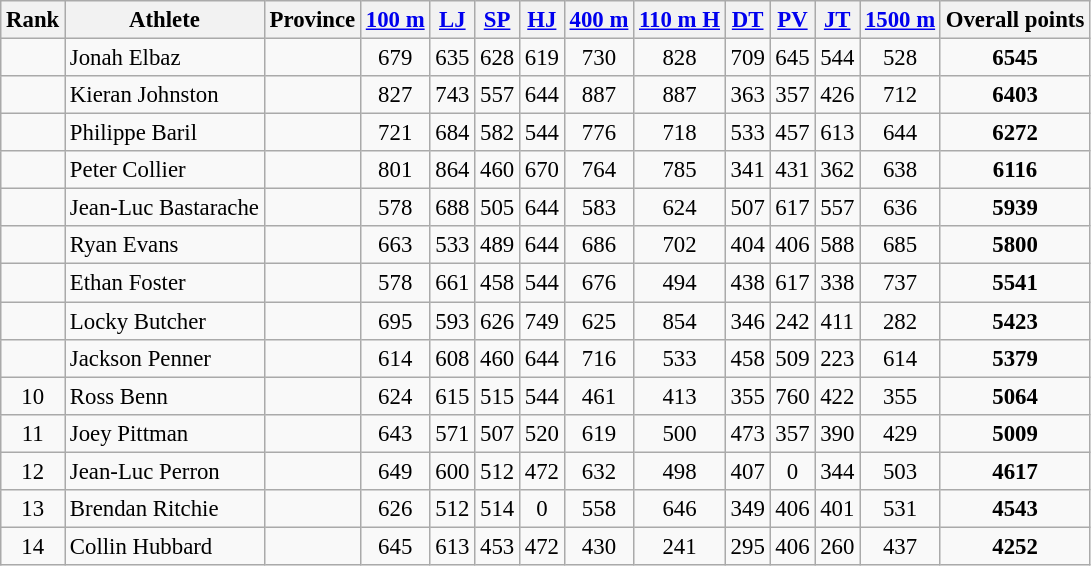<table class="wikitable sortable" style="font-size:95%; text-align:center">
<tr>
<th>Rank</th>
<th>Athlete</th>
<th>Province</th>
<th><a href='#'>100 m</a></th>
<th><a href='#'>LJ</a></th>
<th><a href='#'>SP</a></th>
<th><a href='#'>HJ</a></th>
<th><a href='#'>400 m</a></th>
<th><a href='#'>110 m H</a></th>
<th><a href='#'>DT</a></th>
<th><a href='#'>PV</a></th>
<th><a href='#'>JT</a></th>
<th><a href='#'>1500 m</a></th>
<th>Overall points</th>
</tr>
<tr>
<td></td>
<td align=left>Jonah Elbaz</td>
<td align="left"></td>
<td>679</td>
<td>635</td>
<td>628</td>
<td>619</td>
<td>730</td>
<td>828</td>
<td>709</td>
<td>645</td>
<td>544</td>
<td>528</td>
<td><strong>6545</strong></td>
</tr>
<tr>
<td></td>
<td align=left>Kieran Johnston</td>
<td align="left"></td>
<td>827</td>
<td>743</td>
<td>557</td>
<td>644</td>
<td>887</td>
<td>887</td>
<td>363</td>
<td>357</td>
<td>426</td>
<td>712</td>
<td><strong>6403</strong></td>
</tr>
<tr>
<td></td>
<td align=left>Philippe Baril</td>
<td align="left"></td>
<td>721</td>
<td>684</td>
<td>582</td>
<td>544</td>
<td>776</td>
<td>718</td>
<td>533</td>
<td>457</td>
<td>613</td>
<td>644</td>
<td><strong>6272</strong></td>
</tr>
<tr>
<td></td>
<td align=left>Peter Collier</td>
<td align="left"></td>
<td>801</td>
<td>864</td>
<td>460</td>
<td>670</td>
<td>764</td>
<td>785</td>
<td>341</td>
<td>431</td>
<td>362</td>
<td>638</td>
<td><strong>6116</strong></td>
</tr>
<tr>
<td></td>
<td align=left>Jean-Luc Bastarache</td>
<td align="left"></td>
<td>578</td>
<td>688</td>
<td>505</td>
<td>644</td>
<td>583</td>
<td>624</td>
<td>507</td>
<td>617</td>
<td>557</td>
<td>636</td>
<td><strong>5939</strong></td>
</tr>
<tr>
<td></td>
<td align=left>Ryan Evans</td>
<td align="left"></td>
<td>663</td>
<td>533</td>
<td>489</td>
<td>644</td>
<td>686</td>
<td>702</td>
<td>404</td>
<td>406</td>
<td>588</td>
<td>685</td>
<td><strong>5800</strong></td>
</tr>
<tr>
<td></td>
<td align=left>Ethan Foster</td>
<td align="left"></td>
<td>578</td>
<td>661</td>
<td>458</td>
<td>544</td>
<td>676</td>
<td>494</td>
<td>438</td>
<td>617</td>
<td>338</td>
<td>737</td>
<td><strong>5541</strong></td>
</tr>
<tr>
<td></td>
<td align=left>Locky Butcher</td>
<td align="left"></td>
<td>695</td>
<td>593</td>
<td>626</td>
<td>749</td>
<td>625</td>
<td>854</td>
<td>346</td>
<td>242</td>
<td>411</td>
<td>282</td>
<td><strong>5423</strong></td>
</tr>
<tr>
<td></td>
<td align=left>Jackson Penner</td>
<td align="left"></td>
<td>614</td>
<td>608</td>
<td>460</td>
<td>644</td>
<td>716</td>
<td>533</td>
<td>458</td>
<td>509</td>
<td>223</td>
<td>614</td>
<td><strong>5379</strong></td>
</tr>
<tr>
<td>10</td>
<td align=left>Ross Benn</td>
<td align="left"></td>
<td>624</td>
<td>615</td>
<td>515</td>
<td>544</td>
<td>461</td>
<td>413</td>
<td>355</td>
<td>760</td>
<td>422</td>
<td>355</td>
<td><strong>5064</strong></td>
</tr>
<tr>
<td>11</td>
<td align=left>Joey Pittman</td>
<td align="left"></td>
<td>643</td>
<td>571</td>
<td>507</td>
<td>520</td>
<td>619</td>
<td>500</td>
<td>473</td>
<td>357</td>
<td>390</td>
<td>429</td>
<td><strong>5009</strong></td>
</tr>
<tr>
<td>12</td>
<td align=left>Jean-Luc Perron</td>
<td align="left"></td>
<td>649</td>
<td>600</td>
<td>512</td>
<td>472</td>
<td>632</td>
<td>498</td>
<td>407</td>
<td>0</td>
<td>344</td>
<td>503</td>
<td><strong>4617</strong></td>
</tr>
<tr>
<td>13</td>
<td align=left>Brendan Ritchie</td>
<td align="left"></td>
<td>626</td>
<td>512</td>
<td>514</td>
<td>0</td>
<td>558</td>
<td>646</td>
<td>349</td>
<td>406</td>
<td>401</td>
<td>531</td>
<td><strong>4543</strong></td>
</tr>
<tr>
<td>14</td>
<td align=left>Collin Hubbard</td>
<td align="left"></td>
<td>645</td>
<td>613</td>
<td>453</td>
<td>472</td>
<td>430</td>
<td>241</td>
<td>295</td>
<td>406</td>
<td>260</td>
<td>437</td>
<td><strong>4252</strong></td>
</tr>
</table>
